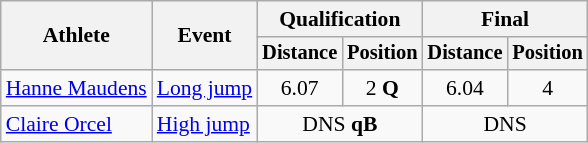<table class=wikitable style="font-size:90%">
<tr>
<th rowspan=2>Athlete</th>
<th rowspan=2>Event</th>
<th colspan=2>Qualification</th>
<th colspan=2>Final</th>
</tr>
<tr style="font-size:95%">
<th>Distance</th>
<th>Position</th>
<th>Distance</th>
<th>Position</th>
</tr>
<tr align=center>
<td align=left><a href='#'>Hanne Maudens</a></td>
<td align=left><a href='#'>Long jump</a></td>
<td>6.07</td>
<td>2 <strong>Q</strong></td>
<td>6.04</td>
<td>4</td>
</tr>
<tr align=center>
<td align=left><a href='#'>Claire Orcel</a></td>
<td align=left><a href='#'>High jump</a></td>
<td align=center colspan=2>DNS <strong>qB</strong></td>
<td align=center colspan=2>DNS</td>
</tr>
</table>
